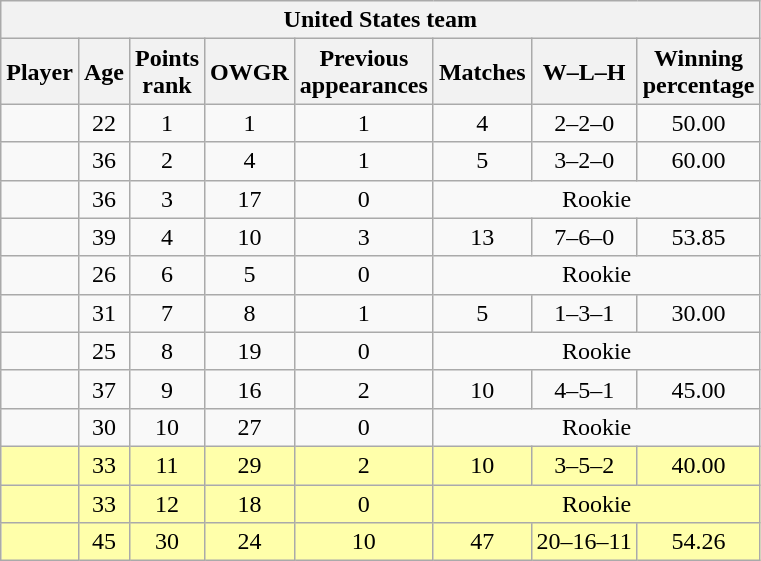<table class="wikitable sortable" style="text-align:center">
<tr>
<th colspan=8> United States team</th>
</tr>
<tr>
<th>Player</th>
<th>Age</th>
<th data-sort-type="number">Points<br>rank</th>
<th data-sort-type="number">OWGR</th>
<th data-sort-type="number">Previous<br>appearances</th>
<th data-sort-type="number">Matches</th>
<th data-sort-type="number">W–L–H</th>
<th data-sort-type="number">Winning<br>percentage</th>
</tr>
<tr>
<td align=left></td>
<td>22</td>
<td>1</td>
<td>1</td>
<td>1</td>
<td>4</td>
<td>2–2–0</td>
<td>50.00</td>
</tr>
<tr>
<td align=left></td>
<td>36</td>
<td>2</td>
<td>4</td>
<td>1</td>
<td>5</td>
<td>3–2–0</td>
<td>60.00</td>
</tr>
<tr>
<td align=left></td>
<td>36</td>
<td>3</td>
<td>17</td>
<td>0</td>
<td colspan=3>Rookie</td>
</tr>
<tr>
<td align=left></td>
<td>39</td>
<td>4</td>
<td>10</td>
<td>3</td>
<td>13</td>
<td>7–6–0</td>
<td>53.85</td>
</tr>
<tr>
<td align=left></td>
<td>26</td>
<td>6</td>
<td>5</td>
<td>0</td>
<td colspan=3>Rookie</td>
</tr>
<tr>
<td align=left></td>
<td>31</td>
<td>7</td>
<td>8</td>
<td>1</td>
<td>5</td>
<td>1–3–1</td>
<td>30.00</td>
</tr>
<tr>
<td align=left></td>
<td>25</td>
<td>8</td>
<td>19</td>
<td>0</td>
<td colspan=3>Rookie</td>
</tr>
<tr>
<td align=left></td>
<td>37</td>
<td>9</td>
<td>16</td>
<td>2</td>
<td>10</td>
<td>4–5–1</td>
<td>45.00</td>
</tr>
<tr>
<td align=left></td>
<td>30</td>
<td>10</td>
<td>27</td>
<td>0</td>
<td colspan=3>Rookie</td>
</tr>
<tr style="background:#ffa;">
<td align=left></td>
<td>33</td>
<td>11</td>
<td>29</td>
<td>2</td>
<td>10</td>
<td>3–5–2</td>
<td>40.00</td>
</tr>
<tr style="background:#ffa;">
<td align=left></td>
<td>33</td>
<td>12</td>
<td>18</td>
<td>0</td>
<td colspan=3>Rookie</td>
</tr>
<tr style="background:#ffa;">
<td align=left></td>
<td>45</td>
<td>30</td>
<td>24</td>
<td>10</td>
<td>47</td>
<td>20–16–11</td>
<td>54.26</td>
</tr>
</table>
